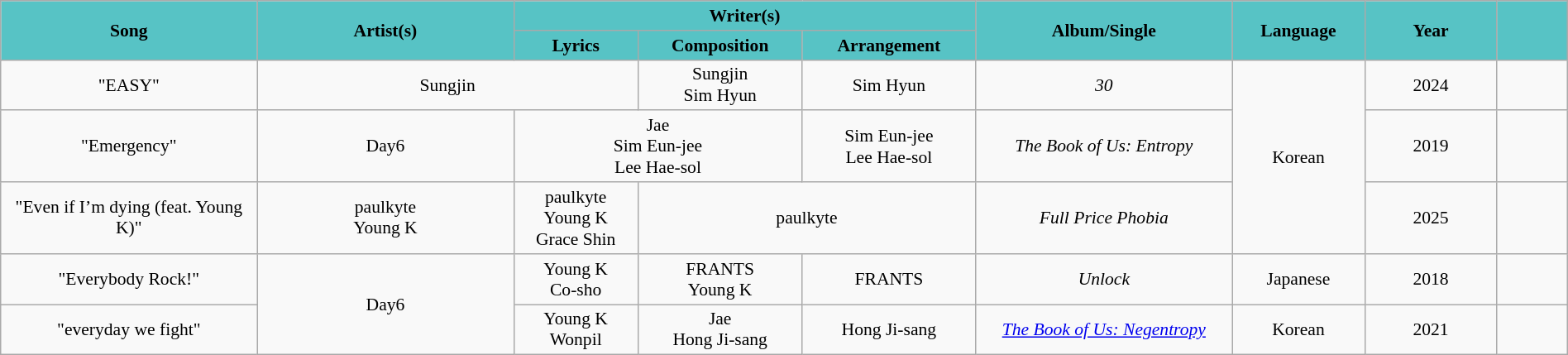<table class="wikitable" style="margin:0.5em auto; clear:both; font-size:.9em; text-align:center; width:100%">
<tr>
<th rowspan=2 style="width:200px; background:#57c3c5;">Song</th>
<th rowspan=2 style="width:200px; background:#57c3c5;">Artist(s)</th>
<th colspan=3 style="width:700px; background:#57c3c5;">Writer(s)</th>
<th rowspan=2 style="width:200px; background:#57c3c5;">Album/Single</th>
<th rowspan=2 style="width:100px; background:#57c3c5;">Language</th>
<th rowspan=2 style="width:100px; background:#57c3c5;">Year</th>
<th rowspan=2 style="width:50px;  background:#57c3c5;"></th>
</tr>
<tr>
<th style="background:#57c3c5">Lyrics</th>
<th style="background:#57c3c5">Composition</th>
<th style="background:#57c3c5">Arrangement</th>
</tr>
<tr>
<td>"EASY"</td>
<td colspan=2>Sungjin</td>
<td>Sungjin<br>Sim Hyun</td>
<td>Sim Hyun</td>
<td><em>30</em></td>
<td rowspan=3>Korean</td>
<td>2024</td>
<td></td>
</tr>
<tr>
<td>"Emergency"</td>
<td>Day6</td>
<td colspan=2>Jae<br>Sim Eun-jee<br>Lee Hae-sol</td>
<td>Sim Eun-jee<br>Lee Hae-sol</td>
<td><em>The Book of Us: Entropy</em></td>
<td>2019</td>
<td></td>
</tr>
<tr>
<td>"Even if I’m dying (feat. Young K)"</td>
<td>paulkyte<br>Young K</td>
<td>paulkyte<br>Young K<br>Grace Shin</td>
<td colspan=2>paulkyte</td>
<td><em>Full Price Phobia</em></td>
<td>2025</td>
<td></td>
</tr>
<tr>
<td>"Everybody Rock!"</td>
<td rowspan=2>Day6</td>
<td>Young K<br>Co-sho</td>
<td>FRANTS<br>Young K</td>
<td>FRANTS</td>
<td><em>Unlock</em></td>
<td>Japanese</td>
<td>2018</td>
<td></td>
</tr>
<tr>
<td>"everyday we fight"</td>
<td>Young K<br>Wonpil</td>
<td>Jae<br>Hong Ji-sang</td>
<td>Hong Ji-sang</td>
<td><em><a href='#'>The Book of Us: Negentropy</a></em></td>
<td>Korean</td>
<td>2021</td>
<td></td>
</tr>
</table>
